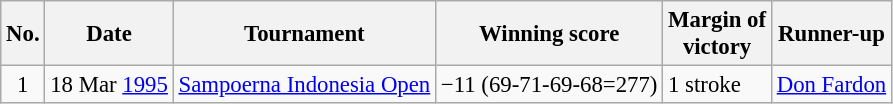<table class="wikitable" style="font-size:95%;">
<tr>
<th>No.</th>
<th>Date</th>
<th>Tournament</th>
<th>Winning score</th>
<th>Margin of<br>victory</th>
<th>Runner-up</th>
</tr>
<tr>
<td align=center>1</td>
<td align=right>18 Mar <a href='#'>1995</a></td>
<td><a href='#'>Sampoerna Indonesia Open</a></td>
<td>−11 (69-71-69-68=277)</td>
<td>1 stroke</td>
<td> <a href='#'>Don Fardon</a></td>
</tr>
</table>
